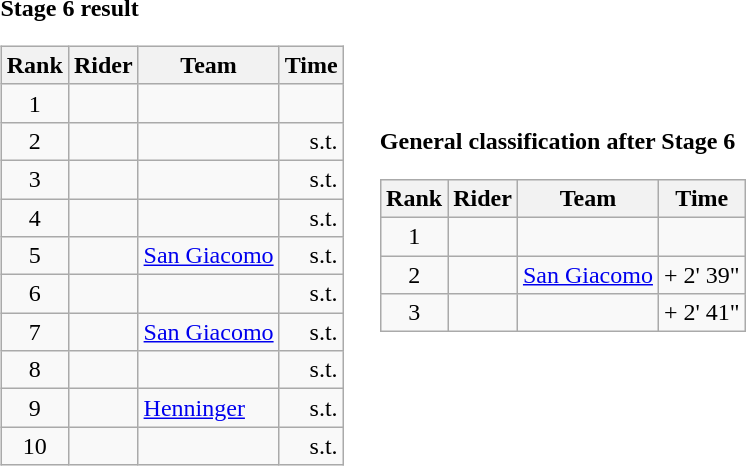<table>
<tr>
<td><strong>Stage 6 result</strong><br><table class="wikitable">
<tr>
<th scope="col">Rank</th>
<th scope="col">Rider</th>
<th scope="col">Team</th>
<th scope="col">Time</th>
</tr>
<tr>
<td style="text-align:center;">1</td>
<td></td>
<td></td>
<td style="text-align:right;"></td>
</tr>
<tr>
<td style="text-align:center;">2</td>
<td></td>
<td></td>
<td style="text-align:right;">s.t.</td>
</tr>
<tr>
<td style="text-align:center;">3</td>
<td></td>
<td></td>
<td style="text-align:right;">s.t.</td>
</tr>
<tr>
<td style="text-align:center;">4</td>
<td></td>
<td></td>
<td style="text-align:right;">s.t.</td>
</tr>
<tr>
<td style="text-align:center;">5</td>
<td></td>
<td><a href='#'>San Giacomo</a></td>
<td style="text-align:right;">s.t.</td>
</tr>
<tr>
<td style="text-align:center;">6</td>
<td></td>
<td></td>
<td style="text-align:right;">s.t.</td>
</tr>
<tr>
<td style="text-align:center;">7</td>
<td></td>
<td><a href='#'>San Giacomo</a></td>
<td style="text-align:right;">s.t.</td>
</tr>
<tr>
<td style="text-align:center;">8</td>
<td></td>
<td></td>
<td style="text-align:right;">s.t.</td>
</tr>
<tr>
<td style="text-align:center;">9</td>
<td></td>
<td><a href='#'>Henninger</a></td>
<td style="text-align:right;">s.t.</td>
</tr>
<tr>
<td style="text-align:center;">10</td>
<td></td>
<td></td>
<td style="text-align:right;">s.t.</td>
</tr>
</table>
</td>
<td></td>
<td><strong>General classification after Stage 6</strong><br><table class="wikitable">
<tr>
<th scope="col">Rank</th>
<th scope="col">Rider</th>
<th scope="col">Team</th>
<th scope="col">Time</th>
</tr>
<tr>
<td style="text-align:center;">1</td>
<td></td>
<td></td>
<td style="text-align:right;"></td>
</tr>
<tr>
<td style="text-align:center;">2</td>
<td></td>
<td><a href='#'>San Giacomo</a></td>
<td style="text-align:right;">+ 2' 39"</td>
</tr>
<tr>
<td style="text-align:center;">3</td>
<td></td>
<td></td>
<td style="text-align:right;">+ 2' 41"</td>
</tr>
</table>
</td>
</tr>
</table>
